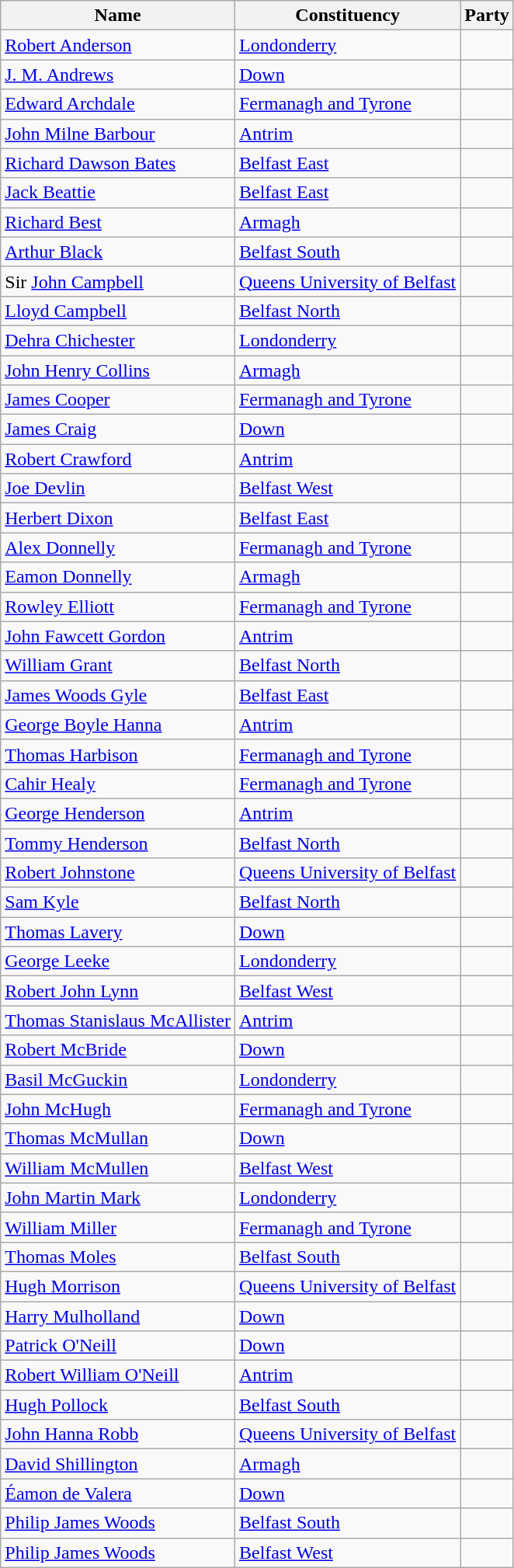<table class="wikitable sortable">
<tr>
<th>Name</th>
<th>Constituency</th>
<th colspan=2>Party</th>
</tr>
<tr>
<td><a href='#'>Robert Anderson</a></td>
<td><a href='#'>Londonderry</a></td>
<td></td>
</tr>
<tr>
<td><a href='#'>J. M. Andrews</a></td>
<td><a href='#'>Down</a></td>
<td></td>
</tr>
<tr>
<td><a href='#'>Edward Archdale</a></td>
<td><a href='#'>Fermanagh and Tyrone</a></td>
<td></td>
</tr>
<tr>
<td><a href='#'>John Milne Barbour</a></td>
<td><a href='#'>Antrim</a></td>
<td></td>
</tr>
<tr>
<td><a href='#'>Richard Dawson Bates</a></td>
<td><a href='#'>Belfast East</a></td>
<td></td>
</tr>
<tr>
<td><a href='#'>Jack Beattie</a></td>
<td><a href='#'>Belfast East</a></td>
<td></td>
</tr>
<tr>
<td><a href='#'>Richard Best</a></td>
<td><a href='#'>Armagh</a></td>
<td></td>
</tr>
<tr>
<td><a href='#'>Arthur Black</a></td>
<td><a href='#'>Belfast South</a></td>
<td></td>
</tr>
<tr>
<td>Sir <a href='#'>John Campbell</a></td>
<td><a href='#'>Queens University of Belfast</a></td>
<td></td>
</tr>
<tr>
<td><a href='#'>Lloyd Campbell</a></td>
<td><a href='#'>Belfast North</a></td>
<td></td>
</tr>
<tr>
<td><a href='#'>Dehra Chichester</a></td>
<td><a href='#'>Londonderry</a></td>
<td></td>
</tr>
<tr>
<td><a href='#'>John Henry Collins</a></td>
<td><a href='#'>Armagh</a></td>
<td></td>
</tr>
<tr>
<td><a href='#'>James Cooper</a></td>
<td><a href='#'>Fermanagh and Tyrone</a></td>
<td></td>
</tr>
<tr>
<td><a href='#'>James Craig</a></td>
<td><a href='#'>Down</a></td>
<td></td>
</tr>
<tr>
<td><a href='#'>Robert Crawford</a></td>
<td><a href='#'>Antrim</a></td>
<td></td>
</tr>
<tr>
<td><a href='#'>Joe Devlin</a></td>
<td><a href='#'>Belfast West</a></td>
<td></td>
</tr>
<tr>
<td><a href='#'>Herbert Dixon</a></td>
<td><a href='#'>Belfast East</a></td>
<td></td>
</tr>
<tr>
<td><a href='#'>Alex Donnelly</a></td>
<td><a href='#'>Fermanagh and Tyrone</a></td>
<td></td>
</tr>
<tr>
<td><a href='#'>Eamon Donnelly</a></td>
<td><a href='#'>Armagh</a></td>
<td></td>
</tr>
<tr>
<td><a href='#'>Rowley Elliott</a></td>
<td><a href='#'>Fermanagh and Tyrone</a></td>
<td></td>
</tr>
<tr>
<td><a href='#'>John Fawcett Gordon</a></td>
<td><a href='#'>Antrim</a></td>
<td></td>
</tr>
<tr>
<td><a href='#'>William Grant</a></td>
<td><a href='#'>Belfast North</a></td>
<td></td>
</tr>
<tr>
<td><a href='#'>James Woods Gyle</a></td>
<td><a href='#'>Belfast East</a></td>
<td></td>
</tr>
<tr>
<td><a href='#'>George Boyle Hanna</a></td>
<td><a href='#'>Antrim</a></td>
<td></td>
</tr>
<tr>
<td><a href='#'>Thomas Harbison</a></td>
<td><a href='#'>Fermanagh and Tyrone</a></td>
<td></td>
</tr>
<tr>
<td><a href='#'>Cahir Healy</a></td>
<td><a href='#'>Fermanagh and Tyrone</a></td>
<td></td>
</tr>
<tr>
<td><a href='#'>George Henderson</a></td>
<td><a href='#'>Antrim</a></td>
<td></td>
</tr>
<tr>
<td><a href='#'>Tommy Henderson</a></td>
<td><a href='#'>Belfast North</a></td>
<td></td>
</tr>
<tr>
<td><a href='#'>Robert Johnstone</a></td>
<td><a href='#'>Queens University of Belfast</a></td>
<td></td>
</tr>
<tr>
<td><a href='#'>Sam Kyle</a></td>
<td><a href='#'>Belfast North</a></td>
<td></td>
</tr>
<tr>
<td><a href='#'>Thomas Lavery</a></td>
<td><a href='#'>Down</a></td>
<td></td>
</tr>
<tr>
<td><a href='#'>George Leeke</a></td>
<td><a href='#'>Londonderry</a></td>
<td></td>
</tr>
<tr>
<td><a href='#'>Robert John Lynn</a></td>
<td><a href='#'>Belfast West</a></td>
<td></td>
</tr>
<tr>
<td><a href='#'>Thomas Stanislaus McAllister</a></td>
<td><a href='#'>Antrim</a></td>
<td></td>
</tr>
<tr>
<td><a href='#'>Robert McBride</a></td>
<td><a href='#'>Down</a></td>
<td></td>
</tr>
<tr>
<td><a href='#'>Basil McGuckin</a></td>
<td><a href='#'>Londonderry</a></td>
<td></td>
</tr>
<tr>
<td><a href='#'>John McHugh</a></td>
<td><a href='#'>Fermanagh and Tyrone</a></td>
<td></td>
</tr>
<tr>
<td><a href='#'>Thomas McMullan</a></td>
<td><a href='#'>Down</a></td>
<td></td>
</tr>
<tr>
<td><a href='#'>William McMullen</a></td>
<td><a href='#'>Belfast West</a></td>
<td></td>
</tr>
<tr>
<td><a href='#'>John Martin Mark</a></td>
<td><a href='#'>Londonderry</a></td>
<td></td>
</tr>
<tr>
<td><a href='#'>William Miller</a></td>
<td><a href='#'>Fermanagh and Tyrone</a></td>
<td></td>
</tr>
<tr>
<td><a href='#'>Thomas Moles</a></td>
<td><a href='#'>Belfast South</a></td>
<td></td>
</tr>
<tr>
<td><a href='#'>Hugh Morrison</a></td>
<td><a href='#'>Queens University of Belfast</a></td>
<td></td>
</tr>
<tr>
<td><a href='#'>Harry Mulholland</a></td>
<td><a href='#'>Down</a></td>
<td></td>
</tr>
<tr>
<td><a href='#'>Patrick O'Neill</a></td>
<td><a href='#'>Down</a></td>
<td></td>
</tr>
<tr>
<td><a href='#'>Robert William O'Neill</a></td>
<td><a href='#'>Antrim</a></td>
<td></td>
</tr>
<tr>
<td><a href='#'>Hugh Pollock</a></td>
<td><a href='#'>Belfast South</a></td>
<td></td>
</tr>
<tr>
<td><a href='#'>John Hanna Robb</a></td>
<td><a href='#'>Queens University of Belfast</a></td>
<td></td>
</tr>
<tr>
<td><a href='#'>David Shillington</a></td>
<td><a href='#'>Armagh</a></td>
<td></td>
</tr>
<tr>
<td><a href='#'>Éamon de Valera</a></td>
<td><a href='#'>Down</a></td>
<td></td>
</tr>
<tr>
<td><a href='#'>Philip James Woods</a> </td>
<td><a href='#'>Belfast South</a></td>
<td></td>
</tr>
<tr>
<td><a href='#'>Philip James Woods</a> </td>
<td><a href='#'>Belfast West</a></td>
<td></td>
</tr>
</table>
